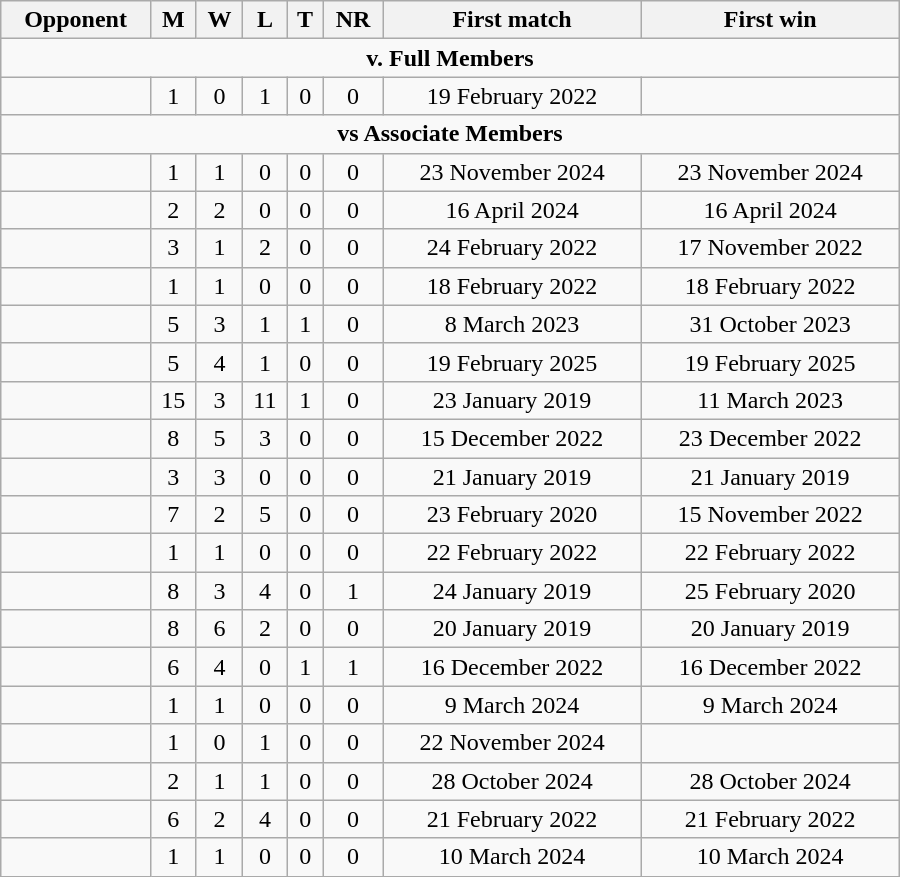<table class="wikitable" style="text-align: center; width: 600px;">
<tr>
<th>Opponent</th>
<th>M</th>
<th>W</th>
<th>L</th>
<th>T</th>
<th>NR</th>
<th>First match</th>
<th>First win</th>
</tr>
<tr>
<td colspan="8" style="text-align:center;"><strong>v. Full Members</strong></td>
</tr>
<tr>
<td align=left></td>
<td>1</td>
<td>0</td>
<td>1</td>
<td>0</td>
<td>0</td>
<td>19 February 2022</td>
<td></td>
</tr>
<tr>
<td colspan="8" style="text-align:center;"><strong>vs Associate Members</strong></td>
</tr>
<tr>
<td align=left></td>
<td>1</td>
<td>1</td>
<td>0</td>
<td>0</td>
<td>0</td>
<td>23 November 2024</td>
<td>23 November 2024</td>
</tr>
<tr>
<td align=left></td>
<td>2</td>
<td>2</td>
<td>0</td>
<td>0</td>
<td>0</td>
<td>16 April 2024</td>
<td>16 April 2024</td>
</tr>
<tr>
<td align=left></td>
<td>3</td>
<td>1</td>
<td>2</td>
<td>0</td>
<td>0</td>
<td>24 February 2022</td>
<td>17 November 2022</td>
</tr>
<tr>
<td align=left></td>
<td>1</td>
<td>1</td>
<td>0</td>
<td>0</td>
<td>0</td>
<td>18 February 2022</td>
<td>18 February 2022</td>
</tr>
<tr>
<td align=left></td>
<td>5</td>
<td>3</td>
<td>1</td>
<td>1</td>
<td>0</td>
<td>8 March 2023</td>
<td>31 October 2023</td>
</tr>
<tr>
<td align=left></td>
<td>5</td>
<td>4</td>
<td>1</td>
<td>0</td>
<td>0</td>
<td>19 February 2025</td>
<td>19 February 2025</td>
</tr>
<tr>
<td align=left></td>
<td>15</td>
<td>3</td>
<td>11</td>
<td>1</td>
<td>0</td>
<td>23 January 2019</td>
<td>11 March 2023</td>
</tr>
<tr>
<td align=left></td>
<td>8</td>
<td>5</td>
<td>3</td>
<td>0</td>
<td>0</td>
<td>15 December 2022</td>
<td>23 December 2022</td>
</tr>
<tr>
<td align=left></td>
<td>3</td>
<td>3</td>
<td>0</td>
<td>0</td>
<td>0</td>
<td>21 January 2019</td>
<td>21 January 2019</td>
</tr>
<tr>
<td align=left></td>
<td>7</td>
<td>2</td>
<td>5</td>
<td>0</td>
<td>0</td>
<td>23 February 2020</td>
<td>15 November 2022</td>
</tr>
<tr>
<td align=left></td>
<td>1</td>
<td>1</td>
<td>0</td>
<td>0</td>
<td>0</td>
<td>22 February 2022</td>
<td>22 February 2022</td>
</tr>
<tr>
<td align=left></td>
<td>8</td>
<td>3</td>
<td>4</td>
<td>0</td>
<td>1</td>
<td>24 January 2019</td>
<td>25 February 2020</td>
</tr>
<tr>
<td align=left></td>
<td>8</td>
<td>6</td>
<td>2</td>
<td>0</td>
<td>0</td>
<td>20 January 2019</td>
<td>20 January 2019</td>
</tr>
<tr>
<td align=left></td>
<td>6</td>
<td>4</td>
<td>0</td>
<td>1</td>
<td>1</td>
<td>16 December 2022</td>
<td>16 December 2022</td>
</tr>
<tr>
<td align=left></td>
<td>1</td>
<td>1</td>
<td>0</td>
<td>0</td>
<td>0</td>
<td>9 March 2024</td>
<td>9 March 2024</td>
</tr>
<tr>
<td align=left></td>
<td>1</td>
<td>0</td>
<td>1</td>
<td>0</td>
<td>0</td>
<td>22 November 2024</td>
<td></td>
</tr>
<tr>
<td align=left></td>
<td>2</td>
<td>1</td>
<td>1</td>
<td>0</td>
<td>0</td>
<td>28 October 2024</td>
<td>28 October 2024</td>
</tr>
<tr>
<td align=left></td>
<td>6</td>
<td>2</td>
<td>4</td>
<td>0</td>
<td>0</td>
<td>21 February 2022</td>
<td>21 February 2022</td>
</tr>
<tr>
<td align=left></td>
<td>1</td>
<td>1</td>
<td>0</td>
<td>0</td>
<td>0</td>
<td>10 March 2024</td>
<td>10 March 2024</td>
</tr>
</table>
